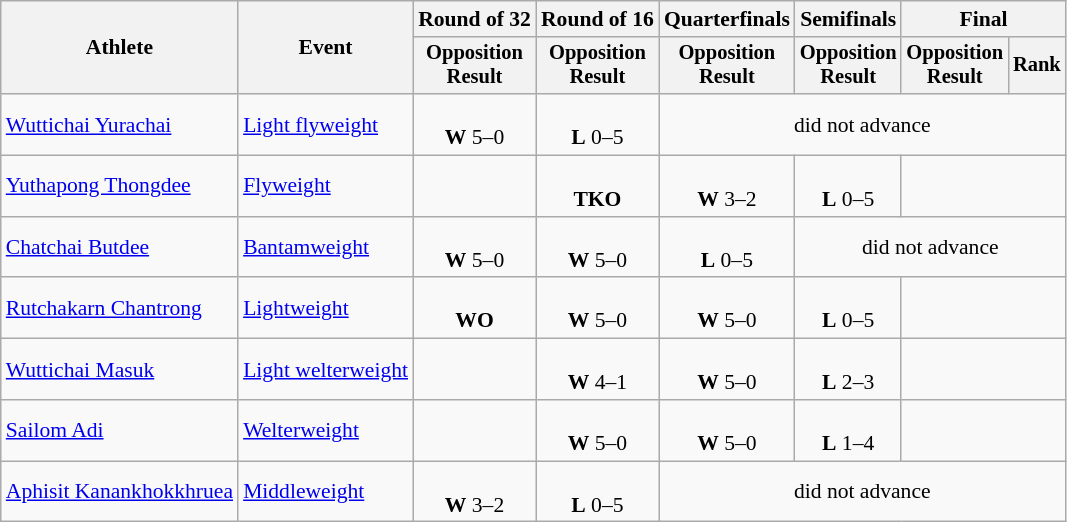<table class="wikitable" style="font-size:90%">
<tr>
<th rowspan="2">Athlete</th>
<th rowspan="2">Event</th>
<th>Round of 32</th>
<th>Round of 16</th>
<th>Quarterfinals</th>
<th>Semifinals</th>
<th colspan=2>Final</th>
</tr>
<tr style="font-size:95%">
<th>Opposition<br>Result</th>
<th>Opposition<br>Result</th>
<th>Opposition<br>Result</th>
<th>Opposition<br>Result</th>
<th>Opposition<br>Result</th>
<th>Rank</th>
</tr>
<tr align=center>
<td align=left><a href='#'>Wuttichai Yurachai</a></td>
<td align=left><a href='#'>Light flyweight</a></td>
<td> <br><strong>W</strong> 5–0</td>
<td> <br><strong>L</strong> 0–5</td>
<td colspan=4>did not advance</td>
</tr>
<tr align=center>
<td align=left><a href='#'>Yuthapong Thongdee</a></td>
<td align=left><a href='#'>Flyweight</a></td>
<td></td>
<td> <br><strong>TKO</strong></td>
<td> <br><strong>W</strong> 3–2</td>
<td> <br><strong>L</strong> 0–5</td>
<td colspan=2></td>
</tr>
<tr align=center>
<td align=left><a href='#'>Chatchai Butdee</a></td>
<td align=left><a href='#'>Bantamweight</a></td>
<td> <br><strong>W</strong> 5–0</td>
<td> <br><strong>W</strong> 5–0</td>
<td> <br><strong>L</strong> 0–5</td>
<td colspan=3>did not advance</td>
</tr>
<tr align=center>
<td align=left><a href='#'>Rutchakarn Chantrong</a></td>
<td align=left><a href='#'>Lightweight</a></td>
<td> <br><strong>WO</strong></td>
<td> <br><strong>W</strong> 5–0</td>
<td> <br><strong>W</strong> 5–0</td>
<td> <br><strong>L</strong> 0–5</td>
<td colspan=2></td>
</tr>
<tr align=center>
<td align=left><a href='#'>Wuttichai Masuk</a></td>
<td align=left><a href='#'>Light welterweight</a></td>
<td></td>
<td> <br><strong>W</strong> 4–1</td>
<td> <br><strong>W</strong> 5–0</td>
<td> <br><strong>L</strong> 2–3</td>
<td colspan=2></td>
</tr>
<tr align=center>
<td align=left><a href='#'>Sailom Adi</a></td>
<td align=left><a href='#'>Welterweight</a></td>
<td></td>
<td> <br><strong>W</strong> 5–0</td>
<td> <br><strong>W</strong> 5–0</td>
<td> <br><strong>L</strong> 1–4</td>
<td colspan=2></td>
</tr>
<tr align=center>
<td align=left><a href='#'>Aphisit Kanankhokkhruea</a></td>
<td align=left><a href='#'>Middleweight</a></td>
<td> <br><strong>W</strong> 3–2</td>
<td> <br><strong>L</strong> 0–5</td>
<td colspan=4>did not advance</td>
</tr>
</table>
